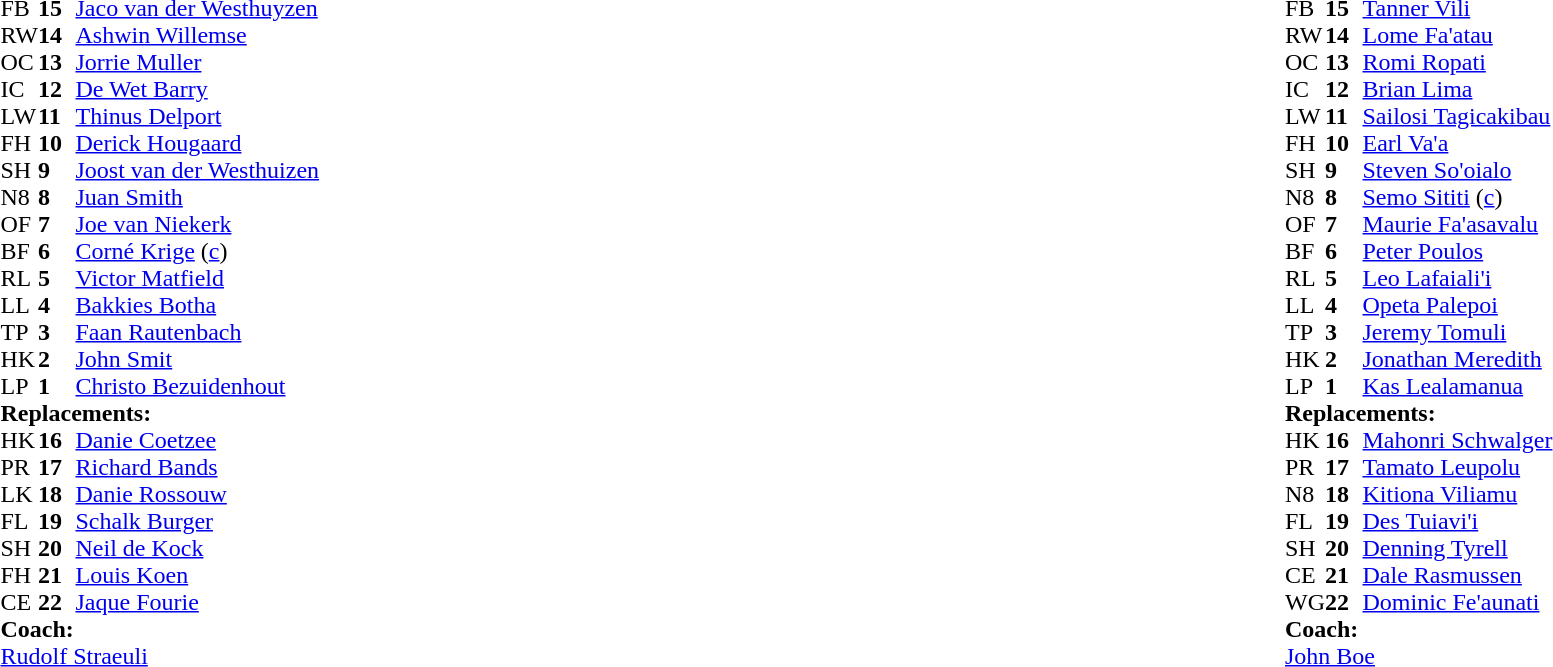<table style="width:100%">
<tr>
<td style="vertical-align:top;width:50%"><br><table cellspacing="0" cellpadding="0">
<tr>
<th width="25"></th>
<th width="25"></th>
</tr>
<tr>
<td>FB</td>
<td><strong>15</strong></td>
<td><a href='#'>Jaco van der Westhuyzen</a></td>
</tr>
<tr>
<td>RW</td>
<td><strong>14</strong></td>
<td><a href='#'>Ashwin Willemse</a></td>
</tr>
<tr>
<td>OC</td>
<td><strong>13</strong></td>
<td><a href='#'>Jorrie Muller</a></td>
</tr>
<tr>
<td>IC</td>
<td><strong>12</strong></td>
<td><a href='#'>De Wet Barry</a></td>
</tr>
<tr>
<td>LW</td>
<td><strong>11</strong></td>
<td><a href='#'>Thinus Delport</a></td>
</tr>
<tr>
<td>FH</td>
<td><strong>10</strong></td>
<td><a href='#'>Derick Hougaard</a></td>
</tr>
<tr>
<td>SH</td>
<td><strong>9</strong></td>
<td><a href='#'>Joost van der Westhuizen</a></td>
</tr>
<tr>
<td>N8</td>
<td><strong>8</strong></td>
<td><a href='#'>Juan Smith</a></td>
</tr>
<tr>
<td>OF</td>
<td><strong>7</strong></td>
<td><a href='#'>Joe van Niekerk</a></td>
</tr>
<tr>
<td>BF</td>
<td><strong>6</strong></td>
<td><a href='#'>Corné Krige</a> (<a href='#'>c</a>)</td>
</tr>
<tr>
<td>RL</td>
<td><strong>5</strong></td>
<td><a href='#'>Victor Matfield</a></td>
</tr>
<tr>
<td>LL</td>
<td><strong>4</strong></td>
<td><a href='#'>Bakkies Botha</a></td>
</tr>
<tr>
<td>TP</td>
<td><strong>3</strong></td>
<td><a href='#'>Faan Rautenbach</a></td>
</tr>
<tr>
<td>HK</td>
<td><strong>2</strong></td>
<td><a href='#'>John Smit</a></td>
</tr>
<tr>
<td>LP</td>
<td><strong>1</strong></td>
<td><a href='#'>Christo Bezuidenhout</a></td>
</tr>
<tr>
<td colspan="3"><strong>Replacements:</strong></td>
</tr>
<tr>
<td>HK</td>
<td><strong>16</strong></td>
<td><a href='#'>Danie Coetzee</a></td>
</tr>
<tr>
<td>PR</td>
<td><strong>17</strong></td>
<td><a href='#'>Richard Bands</a></td>
</tr>
<tr>
<td>LK</td>
<td><strong>18</strong></td>
<td><a href='#'>Danie Rossouw</a></td>
</tr>
<tr>
<td>FL</td>
<td><strong>19</strong></td>
<td><a href='#'>Schalk Burger</a></td>
</tr>
<tr>
<td>SH</td>
<td><strong>20</strong></td>
<td><a href='#'>Neil de Kock</a></td>
</tr>
<tr>
<td>FH</td>
<td><strong>21</strong></td>
<td><a href='#'>Louis Koen</a></td>
</tr>
<tr>
<td>CE</td>
<td><strong>22</strong></td>
<td><a href='#'>Jaque Fourie</a></td>
</tr>
<tr>
<td colspan="3"><strong>Coach:</strong></td>
</tr>
<tr>
<td colspan="3"><a href='#'>Rudolf Straeuli</a></td>
</tr>
</table>
</td>
<td style="vertical-align:top"></td>
<td style="vertical-align:top;width:50%"><br><table cellspacing="0" cellpadding="0" style="margin:auto">
<tr>
<th width="25"></th>
<th width="25"></th>
</tr>
<tr>
<td>FB</td>
<td><strong>15</strong></td>
<td><a href='#'>Tanner Vili</a></td>
</tr>
<tr>
<td>RW</td>
<td><strong>14</strong></td>
<td><a href='#'>Lome Fa'atau</a></td>
</tr>
<tr>
<td>OC</td>
<td><strong>13</strong></td>
<td><a href='#'>Romi Ropati</a></td>
</tr>
<tr>
<td>IC</td>
<td><strong>12</strong></td>
<td><a href='#'>Brian Lima</a></td>
</tr>
<tr>
<td>LW</td>
<td><strong>11</strong></td>
<td><a href='#'>Sailosi Tagicakibau</a></td>
</tr>
<tr>
<td>FH</td>
<td><strong>10</strong></td>
<td><a href='#'>Earl Va'a</a></td>
</tr>
<tr>
<td>SH</td>
<td><strong>9</strong></td>
<td><a href='#'>Steven So'oialo</a></td>
</tr>
<tr>
<td>N8</td>
<td><strong>8</strong></td>
<td><a href='#'>Semo Sititi</a> (<a href='#'>c</a>)</td>
</tr>
<tr>
<td>OF</td>
<td><strong>7</strong></td>
<td><a href='#'>Maurie Fa'asavalu</a></td>
</tr>
<tr>
<td>BF</td>
<td><strong>6</strong></td>
<td><a href='#'>Peter Poulos</a></td>
</tr>
<tr>
<td>RL</td>
<td><strong>5</strong></td>
<td><a href='#'>Leo Lafaiali'i</a></td>
</tr>
<tr>
<td>LL</td>
<td><strong>4</strong></td>
<td><a href='#'>Opeta Palepoi</a></td>
</tr>
<tr>
<td>TP</td>
<td><strong>3</strong></td>
<td><a href='#'>Jeremy Tomuli</a></td>
</tr>
<tr>
<td>HK</td>
<td><strong>2</strong></td>
<td><a href='#'>Jonathan Meredith</a></td>
</tr>
<tr>
<td>LP</td>
<td><strong>1</strong></td>
<td><a href='#'>Kas Lealamanua</a></td>
</tr>
<tr>
<td colspan="3"><strong>Replacements:</strong></td>
</tr>
<tr>
<td>HK</td>
<td><strong>16</strong></td>
<td><a href='#'>Mahonri Schwalger</a></td>
</tr>
<tr>
<td>PR</td>
<td><strong>17</strong></td>
<td><a href='#'>Tamato Leupolu</a></td>
</tr>
<tr>
<td>N8</td>
<td><strong>18</strong></td>
<td><a href='#'>Kitiona Viliamu</a></td>
</tr>
<tr>
<td>FL</td>
<td><strong>19</strong></td>
<td><a href='#'>Des Tuiavi'i</a></td>
</tr>
<tr>
<td>SH</td>
<td><strong>20</strong></td>
<td><a href='#'>Denning Tyrell</a></td>
</tr>
<tr>
<td>CE</td>
<td><strong>21</strong></td>
<td><a href='#'>Dale Rasmussen</a></td>
</tr>
<tr>
<td>WG</td>
<td><strong>22</strong></td>
<td><a href='#'>Dominic Fe'aunati</a></td>
</tr>
<tr>
<td colspan="3"><strong>Coach:</strong></td>
</tr>
<tr>
<td colspan="3"> <a href='#'>John Boe</a></td>
</tr>
</table>
</td>
</tr>
</table>
